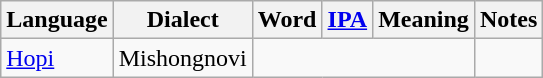<table class="wikitable">
<tr>
<th>Language</th>
<th>Dialect</th>
<th>Word</th>
<th><a href='#'>IPA</a></th>
<th>Meaning</th>
<th>Notes</th>
</tr>
<tr>
<td><a href='#'>Hopi</a></td>
<td>Mishongnovi</td>
<td colspan="3"></td>
<td></td>
</tr>
</table>
